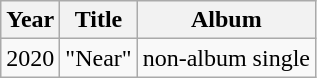<table class="wikitable">
<tr>
<th>Year</th>
<th>Title</th>
<th>Album</th>
</tr>
<tr>
<td>2020</td>
<td>"Near"</td>
<td>non-album single</td>
</tr>
</table>
